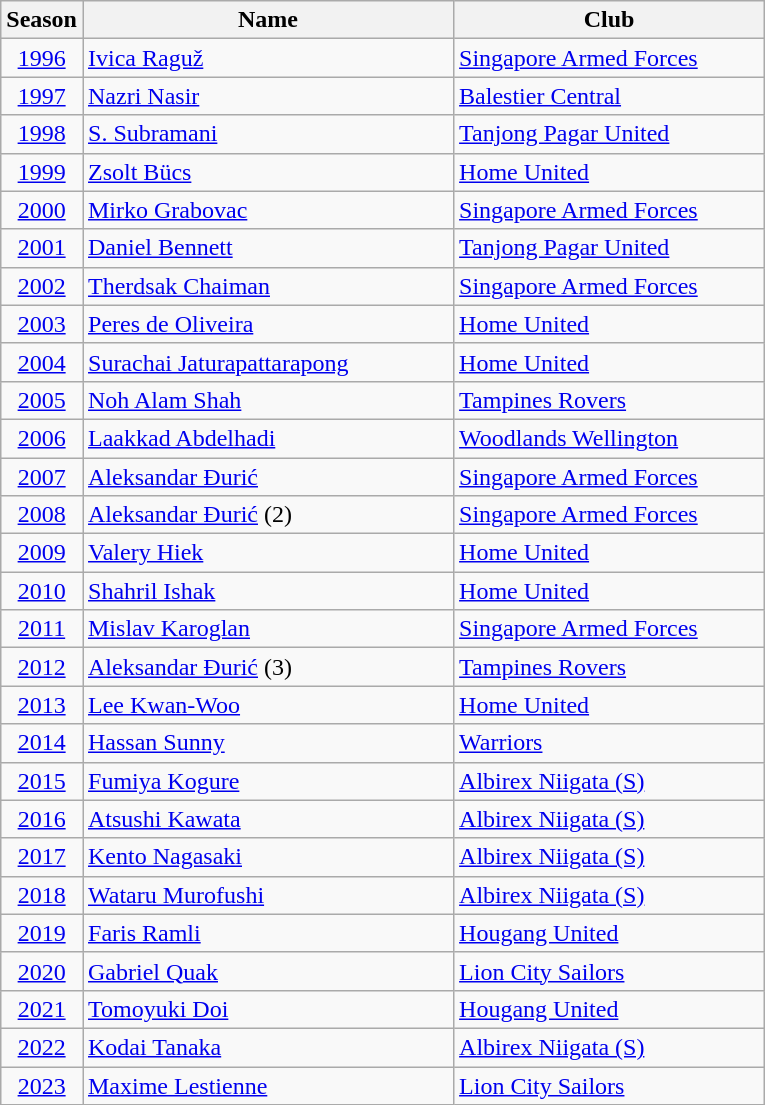<table class="wikitable" style="text-align:center">
<tr>
<th>Season</th>
<th width='240'>Name</th>
<th width='200'>Club</th>
</tr>
<tr>
<td><a href='#'>1996</a></td>
<td align='left'> <a href='#'>Ivica Raguž</a></td>
<td align='left'><a href='#'>Singapore Armed Forces</a></td>
</tr>
<tr>
<td><a href='#'>1997</a></td>
<td align='left'> <a href='#'>Nazri Nasir</a></td>
<td align="left"><a href='#'>Balestier Central</a></td>
</tr>
<tr>
<td><a href='#'>1998</a></td>
<td align='left'> <a href='#'>S. Subramani</a></td>
<td align="left"><a href='#'>Tanjong Pagar United</a></td>
</tr>
<tr>
<td><a href='#'>1999</a></td>
<td align='left'> <a href='#'>Zsolt Bücs</a></td>
<td align='left'><a href='#'>Home United</a></td>
</tr>
<tr>
<td><a href='#'>2000</a></td>
<td align='left'> <a href='#'>Mirko Grabovac</a></td>
<td align='left'><a href='#'>Singapore Armed Forces</a></td>
</tr>
<tr>
<td><a href='#'>2001</a></td>
<td align='left'> <a href='#'>Daniel Bennett</a></td>
<td align='left'><a href='#'>Tanjong Pagar United</a></td>
</tr>
<tr>
<td><a href='#'>2002</a></td>
<td align='left'> <a href='#'>Therdsak Chaiman</a></td>
<td align='left'><a href='#'>Singapore Armed Forces</a></td>
</tr>
<tr>
<td><a href='#'>2003</a></td>
<td align='left'> <a href='#'>Peres de Oliveira</a></td>
<td align='left'><a href='#'>Home United</a></td>
</tr>
<tr>
<td><a href='#'>2004</a></td>
<td align='left'> <a href='#'>Surachai Jaturapattarapong</a></td>
<td align='left'><a href='#'>Home United</a></td>
</tr>
<tr>
<td><a href='#'>2005</a></td>
<td align='left'> <a href='#'>Noh Alam Shah</a></td>
<td align="left"><a href='#'>Tampines Rovers</a></td>
</tr>
<tr>
<td><a href='#'>2006</a></td>
<td align='left'> <a href='#'>Laakkad Abdelhadi</a></td>
<td align='left'><a href='#'>Woodlands Wellington</a></td>
</tr>
<tr>
<td><a href='#'>2007</a></td>
<td align='left'> <a href='#'>Aleksandar Đurić</a></td>
<td align="left"><a href='#'>Singapore Armed Forces</a></td>
</tr>
<tr>
<td><a href='#'>2008</a></td>
<td align='left'> <a href='#'>Aleksandar Đurić</a> (2)</td>
<td align="left"><a href='#'>Singapore Armed Forces</a></td>
</tr>
<tr>
<td><a href='#'>2009</a></td>
<td align='left'> <a href='#'>Valery Hiek</a></td>
<td align='left'><a href='#'>Home United</a></td>
</tr>
<tr>
<td><a href='#'>2010</a></td>
<td align='left'> <a href='#'>Shahril Ishak</a></td>
<td align="left"><a href='#'>Home United</a></td>
</tr>
<tr>
<td><a href='#'>2011</a></td>
<td align='left'> <a href='#'>Mislav Karoglan</a></td>
<td align='left'><a href='#'>Singapore Armed Forces</a></td>
</tr>
<tr>
<td><a href='#'>2012</a></td>
<td align='left'> <a href='#'>Aleksandar Đurić</a> (3)</td>
<td align="left"><a href='#'>Tampines Rovers</a></td>
</tr>
<tr>
<td><a href='#'>2013</a></td>
<td align='left'> <a href='#'>Lee Kwan-Woo</a></td>
<td align='left'><a href='#'>Home United</a></td>
</tr>
<tr>
<td><a href='#'>2014</a></td>
<td align='left'> <a href='#'>Hassan Sunny</a></td>
<td align="left"><a href='#'>Warriors</a></td>
</tr>
<tr>
<td><a href='#'>2015</a></td>
<td align='left'> <a href='#'>Fumiya Kogure</a></td>
<td align='left'><a href='#'>Albirex Niigata (S)</a></td>
</tr>
<tr>
<td><a href='#'>2016</a></td>
<td align='left'> <a href='#'>Atsushi Kawata</a></td>
<td align='left'><a href='#'>Albirex Niigata (S)</a></td>
</tr>
<tr>
<td><a href='#'>2017</a></td>
<td align='left'> <a href='#'>Kento Nagasaki</a></td>
<td align='left'><a href='#'>Albirex Niigata (S)</a></td>
</tr>
<tr>
<td><a href='#'>2018</a></td>
<td align='left'> <a href='#'>Wataru Murofushi</a></td>
<td align='left'><a href='#'>Albirex Niigata (S)</a></td>
</tr>
<tr>
<td><a href='#'>2019</a></td>
<td align='left'> <a href='#'>Faris Ramli</a></td>
<td align="left"><a href='#'>Hougang United</a></td>
</tr>
<tr>
<td><a href='#'>2020</a></td>
<td align='left'> <a href='#'>Gabriel Quak</a></td>
<td align="left"><a href='#'>Lion City Sailors</a></td>
</tr>
<tr>
<td><a href='#'>2021</a></td>
<td align='left'> <a href='#'>Tomoyuki Doi</a></td>
<td align='left'><a href='#'>Hougang United</a></td>
</tr>
<tr>
<td><a href='#'>2022</a></td>
<td align='left'> <a href='#'>Kodai Tanaka</a></td>
<td align='left'><a href='#'>Albirex Niigata (S)</a></td>
</tr>
<tr>
<td><a href='#'>2023</a></td>
<td align='left'> <a href='#'>Maxime Lestienne</a></td>
<td align='left'><a href='#'>Lion City Sailors</a></td>
</tr>
</table>
